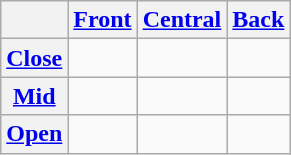<table class="wikitable" style="text-align:center">
<tr>
<th></th>
<th><a href='#'>Front</a></th>
<th><a href='#'>Central</a></th>
<th><a href='#'>Back</a></th>
</tr>
<tr align="center">
<th><a href='#'>Close</a></th>
<td> </td>
<td></td>
<td> </td>
</tr>
<tr>
<th><a href='#'>Mid</a></th>
<td> </td>
<td></td>
<td> </td>
</tr>
<tr align="center">
<th><a href='#'>Open</a></th>
<td></td>
<td> </td>
<td></td>
</tr>
</table>
